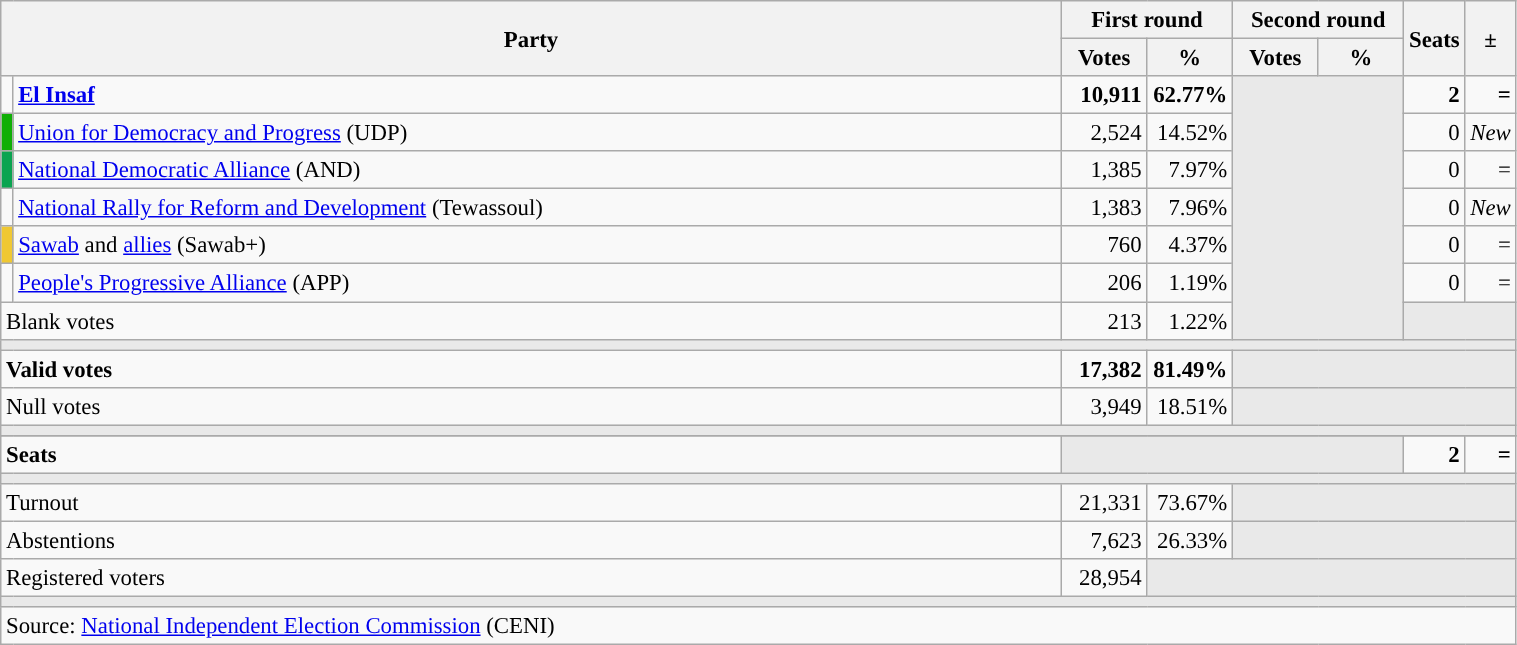<table class="wikitable" style="text-align:right;font-size:95%;">
<tr>
<th rowspan="2" colspan="2" width="700">Party</th>
<th colspan="2">First round</th>
<th colspan="2">Second round</th>
<th rowspan="2" width="25">Seats</th>
<th rowspan="2" width="20">±</th>
</tr>
<tr>
<th width="50">Votes</th>
<th width="50">%</th>
<th width="50">Votes</th>
<th width="50">%</th>
</tr>
<tr>
<td width="1" style="color:inherit;background:"></td>
<td style="text-align:left;"><strong><a href='#'>El Insaf</a></strong></td>
<td><strong>10,911</strong></td>
<td><strong>62.77%</strong></td>
<td colspan="2" rowspan="7" style="background:#E9E9E9;"></td>
<td><strong>2</strong></td>
<td><strong>=</strong></td>
</tr>
<tr>
<td width="1" style="color:inherit;background:#0FAF05;"></td>
<td style="text-align:left;"><a href='#'>Union for Democracy and Progress</a> (UDP)</td>
<td>2,524</td>
<td>14.52%</td>
<td>0</td>
<td><em>New</em></td>
</tr>
<tr>
<td width="1" style="color:inherit;background:#0AA450;"></td>
<td style="text-align:left;"><a href='#'>National Democratic Alliance</a> (AND)</td>
<td>1,385</td>
<td>7.97%</td>
<td>0</td>
<td>=</td>
</tr>
<tr>
<td width="1" style="color:inherit;background:"></td>
<td style="text-align:left;"><a href='#'>National Rally for Reform and Development</a> (Tewassoul)</td>
<td>1,383</td>
<td>7.96%</td>
<td>0</td>
<td><em>New</em></td>
</tr>
<tr>
<td width="1" style="color:inherit;background:#F0C832;"></td>
<td style="text-align:left;"><a href='#'>Sawab</a> and <a href='#'>allies</a> (Sawab+)</td>
<td>760</td>
<td>4.37%</td>
<td>0</td>
<td>=</td>
</tr>
<tr>
<td width="1" style="color:inherit;background:"></td>
<td style="text-align:left;"><a href='#'>People's Progressive Alliance</a> (APP)</td>
<td>206</td>
<td>1.19%</td>
<td>0</td>
<td>=</td>
</tr>
<tr>
<td colspan="2" style="text-align:left;">Blank votes</td>
<td>213</td>
<td>1.22%</td>
<td colspan="4" style="background:#E9E9E9;"></td>
</tr>
<tr>
<td colspan="8" style="background:#E9E9E9;"></td>
</tr>
<tr style="font-weight:bold;">
<td colspan="2" style="text-align:left;">Valid votes</td>
<td>17,382</td>
<td>81.49%</td>
<td colspan="4" style="background:#E9E9E9;"></td>
</tr>
<tr>
<td colspan="2" style="text-align:left;">Null votes</td>
<td>3,949</td>
<td>18.51%</td>
<td colspan="4" style="background:#E9E9E9;"></td>
</tr>
<tr>
<td colspan="8" style="background:#E9E9E9;"></td>
</tr>
<tr>
</tr>
<tr style="font-weight:bold;">
<td colspan="2" style="text-align:left;">Seats</td>
<td colspan="4" style="background:#E9E9E9;"></td>
<td>2</td>
<td>=</td>
</tr>
<tr>
<td colspan="8" style="background:#E9E9E9;"></td>
</tr>
<tr>
<td colspan="2" style="text-align:left;">Turnout</td>
<td>21,331</td>
<td>73.67%</td>
<td colspan="4" style="background:#E9E9E9;"></td>
</tr>
<tr>
<td colspan="2" style="text-align:left;">Abstentions</td>
<td>7,623</td>
<td>26.33%</td>
<td colspan="4" style="background:#E9E9E9;"></td>
</tr>
<tr>
<td colspan="2" style="text-align:left;">Registered voters</td>
<td>28,954</td>
<td colspan="5" style="background:#E9E9E9;"></td>
</tr>
<tr>
<td colspan="8" style="background:#E9E9E9;"></td>
</tr>
<tr>
<td colspan="8" style="text-align:left;">Source: <a href='#'>National Independent Election Commission</a> (CENI)</td>
</tr>
</table>
